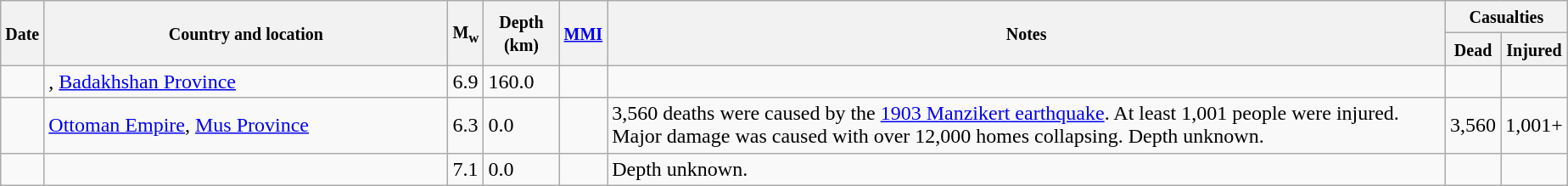<table class="wikitable sortable sort-under" style="border:1px black; margin-left:1em;">
<tr>
<th rowspan="2"><small>Date</small></th>
<th rowspan="2" style="width: 310px"><small>Country and location</small></th>
<th rowspan="2"><small>M<sub>w</sub></small></th>
<th rowspan="2"><small>Depth (km)</small></th>
<th rowspan="2"><small><a href='#'>MMI</a></small></th>
<th rowspan="2" class="unsortable"><small>Notes</small></th>
<th colspan="2"><small>Casualties</small></th>
</tr>
<tr>
<th><small>Dead</small></th>
<th><small>Injured</small></th>
</tr>
<tr>
<td></td>
<td>, <a href='#'>Badakhshan Province</a></td>
<td>6.9</td>
<td>160.0</td>
<td></td>
<td></td>
<td></td>
<td></td>
</tr>
<tr>
<td></td>
<td> <a href='#'>Ottoman Empire</a>, <a href='#'>Mus Province</a></td>
<td>6.3</td>
<td>0.0</td>
<td></td>
<td>3,560 deaths were caused by the <a href='#'>1903 Manzikert earthquake</a>. At least 1,001 people were injured. Major damage was caused with over 12,000 homes collapsing. Depth unknown.</td>
<td>3,560</td>
<td>1,001+</td>
</tr>
<tr>
<td></td>
<td></td>
<td>7.1</td>
<td>0.0</td>
<td></td>
<td>Depth unknown.</td>
<td></td>
<td></td>
</tr>
</table>
